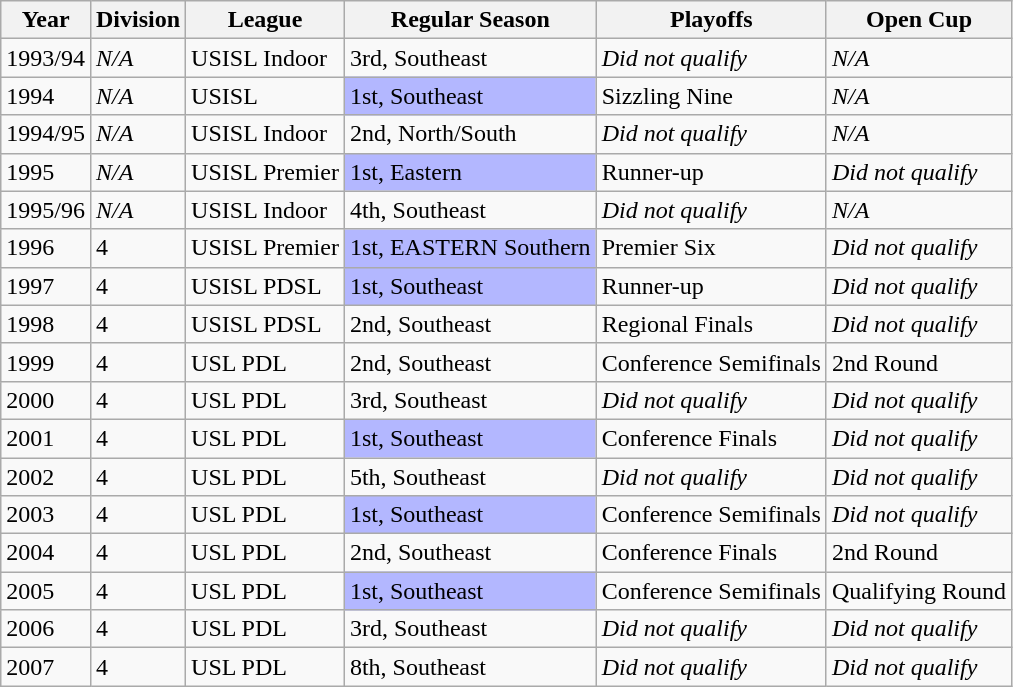<table class="wikitable">
<tr>
<th>Year</th>
<th>Division</th>
<th>League</th>
<th>Regular Season</th>
<th>Playoffs</th>
<th>Open Cup</th>
</tr>
<tr>
<td>1993/94</td>
<td><em>N/A</em></td>
<td>USISL Indoor</td>
<td>3rd, Southeast</td>
<td><em>Did not qualify</em></td>
<td><em>N/A</em></td>
</tr>
<tr>
<td>1994</td>
<td><em>N/A</em></td>
<td>USISL</td>
<td bgcolor="B3B7FF">1st, Southeast</td>
<td>Sizzling Nine</td>
<td><em>N/A</em></td>
</tr>
<tr>
<td>1994/95</td>
<td><em>N/A</em></td>
<td>USISL Indoor</td>
<td>2nd, North/South</td>
<td><em>Did not qualify</em></td>
<td><em>N/A</em></td>
</tr>
<tr>
<td>1995</td>
<td><em>N/A</em></td>
<td>USISL Premier</td>
<td bgcolor="B3B7FF">1st, Eastern</td>
<td>Runner-up</td>
<td><em>Did not qualify</em></td>
</tr>
<tr>
<td>1995/96</td>
<td><em>N/A</em></td>
<td>USISL Indoor</td>
<td>4th, Southeast</td>
<td><em>Did not qualify</em></td>
<td><em>N/A</em></td>
</tr>
<tr>
<td>1996</td>
<td>4</td>
<td>USISL Premier</td>
<td bgcolor="B3B7FF">1st, EASTERN Southern</td>
<td>Premier Six</td>
<td><em>Did not qualify</em></td>
</tr>
<tr>
<td>1997</td>
<td>4</td>
<td>USISL PDSL</td>
<td bgcolor="B3B7FF">1st, Southeast</td>
<td>Runner-up</td>
<td><em>Did not qualify</em></td>
</tr>
<tr>
<td>1998</td>
<td>4</td>
<td>USISL PDSL</td>
<td>2nd, Southeast</td>
<td>Regional Finals</td>
<td><em>Did not qualify</em></td>
</tr>
<tr>
<td>1999</td>
<td>4</td>
<td>USL PDL</td>
<td>2nd, Southeast</td>
<td>Conference Semifinals</td>
<td>2nd Round</td>
</tr>
<tr>
<td>2000</td>
<td>4</td>
<td>USL PDL</td>
<td>3rd, Southeast</td>
<td><em>Did not qualify</em></td>
<td><em>Did not qualify</em></td>
</tr>
<tr>
<td>2001</td>
<td>4</td>
<td>USL PDL</td>
<td bgcolor="B3B7FF">1st, Southeast</td>
<td>Conference Finals</td>
<td><em>Did not qualify</em></td>
</tr>
<tr>
<td>2002</td>
<td>4</td>
<td>USL PDL</td>
<td>5th, Southeast</td>
<td><em>Did not qualify</em></td>
<td><em>Did not qualify</em></td>
</tr>
<tr>
<td>2003</td>
<td>4</td>
<td>USL PDL</td>
<td bgcolor="B3B7FF">1st, Southeast</td>
<td>Conference Semifinals</td>
<td><em>Did not qualify</em></td>
</tr>
<tr>
<td>2004</td>
<td>4</td>
<td>USL PDL</td>
<td>2nd, Southeast</td>
<td>Conference Finals</td>
<td>2nd Round</td>
</tr>
<tr>
<td>2005</td>
<td>4</td>
<td>USL PDL</td>
<td bgcolor="B3B7FF">1st, Southeast</td>
<td>Conference Semifinals</td>
<td>Qualifying Round</td>
</tr>
<tr>
<td>2006</td>
<td>4</td>
<td>USL PDL</td>
<td>3rd, Southeast</td>
<td><em>Did not qualify</em></td>
<td><em>Did not qualify</em></td>
</tr>
<tr>
<td>2007</td>
<td>4</td>
<td>USL PDL</td>
<td>8th, Southeast</td>
<td><em>Did not qualify</em></td>
<td><em>Did not qualify</em></td>
</tr>
</table>
